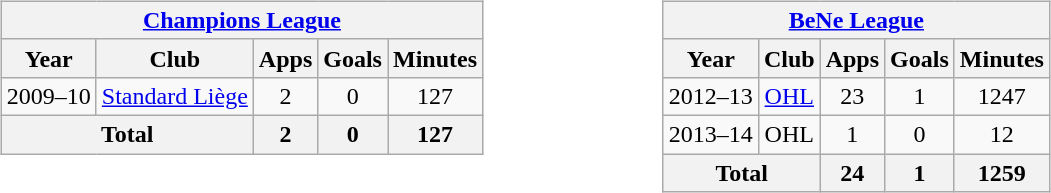<table width=70%>
<tr>
<td width="50%" align="left" valign="top"><br><table class=wikitable style="text-align:center">
<tr>
<th colspan="5"><a href='#'>Champions League</a></th>
</tr>
<tr>
<th>Year</th>
<th>Club</th>
<th>Apps</th>
<th>Goals</th>
<th>Minutes</th>
</tr>
<tr>
<td>2009–10</td>
<td><a href='#'>Standard Liège</a></td>
<td>2</td>
<td>0</td>
<td>127</td>
</tr>
<tr>
<th colspan="2">Total</th>
<th>2</th>
<th>0</th>
<th>127</th>
</tr>
</table>
</td>
<td width="50%" align="left" valign="top"><br><table class=wikitable style="text-align:center">
<tr>
<th colspan="5"><a href='#'>BeNe League</a></th>
</tr>
<tr>
<th>Year</th>
<th>Club</th>
<th>Apps</th>
<th>Goals</th>
<th>Minutes</th>
</tr>
<tr>
<td>2012–13</td>
<td><a href='#'>OHL</a></td>
<td>23</td>
<td>1</td>
<td>1247</td>
</tr>
<tr>
<td>2013–14</td>
<td>OHL</td>
<td>1</td>
<td>0</td>
<td>12</td>
</tr>
<tr>
<th colspan="2">Total</th>
<th>24</th>
<th>1</th>
<th>1259</th>
</tr>
</table>
</td>
</tr>
</table>
